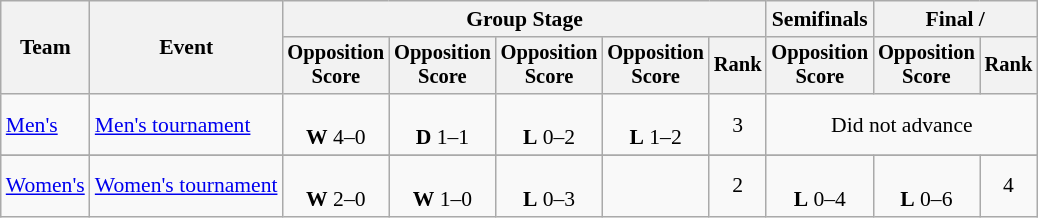<table class="wikitable" style="font-size:90%">
<tr>
<th rowspan=2>Team</th>
<th rowspan=2>Event</th>
<th colspan=5>Group Stage</th>
<th>Semifinals</th>
<th colspan=2>Final / </th>
</tr>
<tr style="font-size:95%">
<th>Opposition<br>Score</th>
<th>Opposition<br>Score</th>
<th>Opposition<br>Score</th>
<th>Opposition<br>Score</th>
<th>Rank</th>
<th>Opposition<br>Score</th>
<th>Opposition<br>Score</th>
<th>Rank</th>
</tr>
<tr align=center>
<td align=left><a href='#'>Men's</a></td>
<td align=left><a href='#'>Men's tournament</a></td>
<td><br><strong>W</strong> 4–0</td>
<td><br><strong>D</strong> 1–1</td>
<td><br><strong>L</strong> 0–2</td>
<td><br><strong>L</strong> 1–2</td>
<td>3</td>
<td colspan="3">Did not advance</td>
</tr>
<tr>
</tr>
<tr align=center>
<td align=left><a href='#'>Women's</a></td>
<td align=left><a href='#'>Women's tournament</a></td>
<td><br><strong>W</strong> 2–0</td>
<td><br><strong>W</strong> 1–0</td>
<td><br><strong>L</strong> 0–3</td>
<td></td>
<td>2</td>
<td><br><strong>L</strong> 0–4</td>
<td><br><strong>L</strong> 0–6</td>
<td>4</td>
</tr>
</table>
